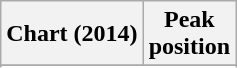<table class="wikitable sortable">
<tr>
<th>Chart (2014)</th>
<th>Peak<br>position</th>
</tr>
<tr>
</tr>
<tr>
</tr>
<tr>
</tr>
<tr>
</tr>
<tr>
</tr>
</table>
